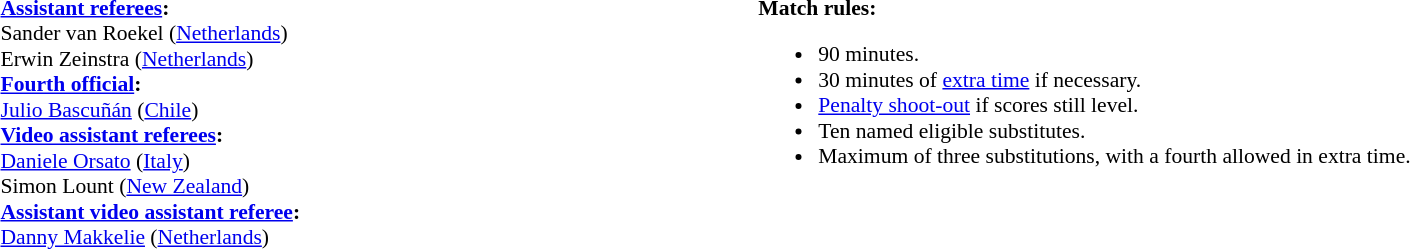<table style="width:100%;font-size:90%">
<tr>
<td><br><strong><a href='#'>Assistant referees</a>:</strong>
<br>Sander van Roekel (<a href='#'>Netherlands</a>)
<br>Erwin Zeinstra (<a href='#'>Netherlands</a>)
<br><strong><a href='#'>Fourth official</a>:</strong>
<br><a href='#'>Julio Bascuñán</a> (<a href='#'>Chile</a>)
<br><strong><a href='#'>Video assistant referees</a>:</strong>
<br><a href='#'>Daniele Orsato</a> (<a href='#'>Italy</a>)
<br>Simon Lount (<a href='#'>New Zealand</a>)
<br><strong><a href='#'>Assistant video assistant referee</a>:</strong>
<br><a href='#'>Danny Makkelie</a> (<a href='#'>Netherlands</a>)</td>
<td style="width:60%;vertical-align:top"><br><strong>Match rules:</strong><ul><li>90 minutes.</li><li>30 minutes of <a href='#'>extra time</a> if necessary.</li><li><a href='#'>Penalty shoot-out</a> if scores still level.</li><li>Ten named eligible substitutes.</li><li>Maximum of three substitutions, with a fourth allowed in extra time.</li></ul></td>
</tr>
</table>
